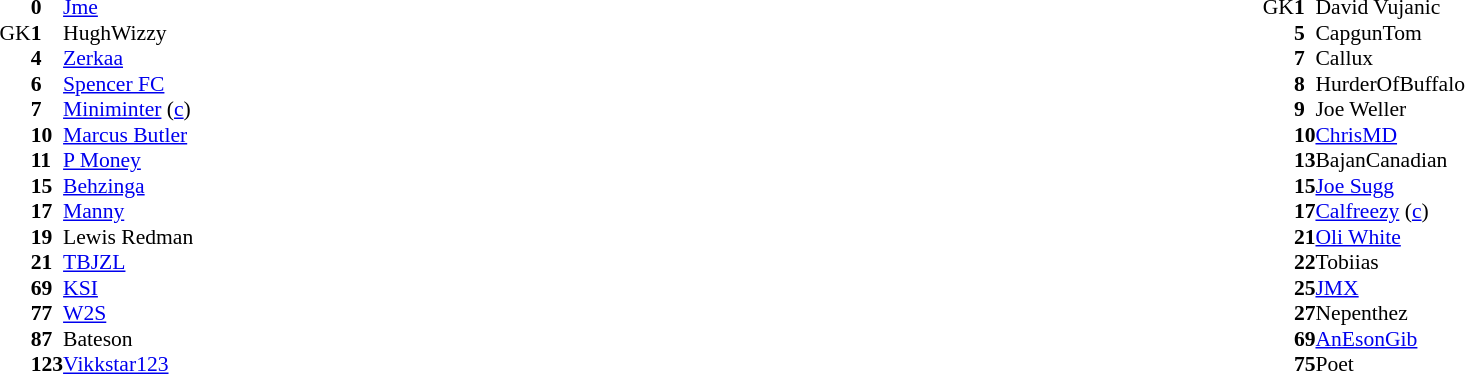<table style="width:100%;">
<tr>
<td style="vertical-align:top; width:40%;"><br><table style="font-size: 90%" cellspacing="0" cellpadding="0">
<tr>
<td></td>
<td><strong>0</strong></td>
<td> <a href='#'>Jme</a></td>
</tr>
<tr>
<td>GK</td>
<td><strong>1</strong></td>
<td> HughWizzy</td>
</tr>
<tr>
<td></td>
<td><strong>4</strong></td>
<td> <a href='#'>Zerkaa</a></td>
</tr>
<tr>
<td></td>
<td><strong>6</strong></td>
<td> <a href='#'>Spencer FC</a></td>
</tr>
<tr>
<td></td>
<td><strong>7</strong></td>
<td> <a href='#'>Miniminter</a> (<a href='#'>c</a>)</td>
</tr>
<tr>
<td></td>
<td><strong>10</strong></td>
<td> <a href='#'>Marcus Butler</a></td>
</tr>
<tr>
<td></td>
<td><strong>11</strong></td>
<td> <a href='#'>P Money</a></td>
</tr>
<tr>
<td></td>
<td><strong>15</strong></td>
<td> <a href='#'>Behzinga</a></td>
</tr>
<tr>
<td></td>
<td><strong>17</strong></td>
<td> <a href='#'>Manny</a></td>
</tr>
<tr>
<td></td>
<td><strong>19</strong></td>
<td> Lewis Redman</td>
</tr>
<tr>
<td></td>
<td><strong>21</strong></td>
<td> <a href='#'>TBJZL</a></td>
</tr>
<tr>
<td></td>
<td><strong>69</strong></td>
<td> <a href='#'>KSI</a></td>
</tr>
<tr>
<td></td>
<td><strong>77</strong></td>
<td> <a href='#'>W2S</a></td>
</tr>
<tr>
<td></td>
<td><strong>87</strong></td>
<td> Bateson</td>
</tr>
<tr>
<td></td>
<td><strong>123</strong></td>
<td> <a href='#'>Vikkstar123</a></td>
</tr>
</table>
</td>
<td style="vertical-align:top; width:50%;"><br><table cellspacing="0" cellpadding="0" style="font-size:90%; margin:auto;">
<tr>
<td>GK</td>
<td><strong>1</strong></td>
<td> David Vujanic</td>
</tr>
<tr>
<td></td>
<td><strong>5</strong></td>
<td> CapgunTom</td>
</tr>
<tr>
<td></td>
<td><strong>7</strong></td>
<td> Callux</td>
</tr>
<tr>
<td></td>
<td><strong>8</strong></td>
<td> HurderOfBuffalo</td>
</tr>
<tr>
<td></td>
<td><strong>9</strong></td>
<td> Joe Weller</td>
</tr>
<tr>
<td></td>
<td><strong>10</strong></td>
<td> <a href='#'>ChrisMD</a></td>
</tr>
<tr>
<td></td>
<td><strong>13</strong></td>
<td> BajanCanadian</td>
</tr>
<tr>
<td></td>
<td><strong>15</strong></td>
<td> <a href='#'>Joe Sugg</a></td>
</tr>
<tr>
<td></td>
<td><strong>17</strong></td>
<td> <a href='#'>Calfreezy</a> (<a href='#'>c</a>)</td>
</tr>
<tr>
<td></td>
<td><strong>21</strong></td>
<td> <a href='#'>Oli White</a></td>
</tr>
<tr>
<td></td>
<td><strong>22</strong></td>
<td> Tobiias</td>
</tr>
<tr>
<td></td>
<td><strong>25</strong></td>
<td> <a href='#'>JMX</a></td>
</tr>
<tr>
<td></td>
<td><strong>27</strong></td>
<td> Nepenthez</td>
</tr>
<tr>
<td></td>
<td><strong>69</strong></td>
<td> <a href='#'>AnEsonGib</a></td>
</tr>
<tr>
<td></td>
<td><strong>75</strong></td>
<td> Poet</td>
</tr>
</table>
</td>
</tr>
</table>
